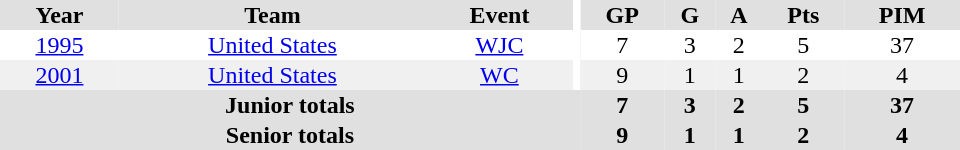<table border="0" cellpadding="1" cellspacing="0" ID="Table3" style="text-align:center; width:40em">
<tr bgcolor="#e0e0e0">
<th>Year</th>
<th>Team</th>
<th>Event</th>
<th rowspan="102" bgcolor="#ffffff"></th>
<th>GP</th>
<th>G</th>
<th>A</th>
<th>Pts</th>
<th>PIM</th>
</tr>
<tr>
<td><a href='#'>1995</a></td>
<td><a href='#'>United States</a></td>
<td><a href='#'>WJC</a></td>
<td>7</td>
<td>3</td>
<td>2</td>
<td>5</td>
<td>37</td>
</tr>
<tr bgcolor="#f0f0f0">
<td><a href='#'>2001</a></td>
<td><a href='#'>United States</a></td>
<td><a href='#'>WC</a></td>
<td>9</td>
<td>1</td>
<td>1</td>
<td>2</td>
<td>4</td>
</tr>
<tr bgcolor="#e0e0e0">
<th colspan=4>Junior totals</th>
<th>7</th>
<th>3</th>
<th>2</th>
<th>5</th>
<th>37</th>
</tr>
<tr bgcolor="#e0e0e0">
<th colspan=4>Senior totals</th>
<th>9</th>
<th>1</th>
<th>1</th>
<th>2</th>
<th>4</th>
</tr>
</table>
